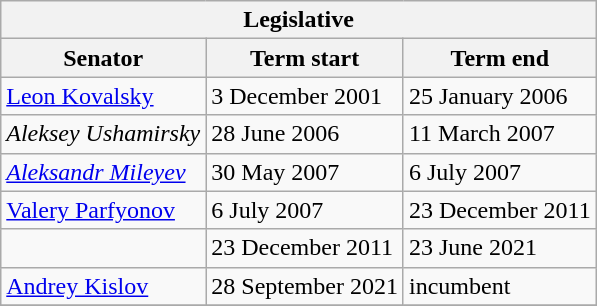<table class="wikitable sortable">
<tr>
<th colspan=3>Legislative</th>
</tr>
<tr>
<th>Senator</th>
<th>Term start</th>
<th>Term end</th>
</tr>
<tr>
<td><a href='#'>Leon Kovalsky</a></td>
<td>3 December 2001</td>
<td>25 January 2006</td>
</tr>
<tr>
<td><em>Aleksey Ushamirsky</em></td>
<td>28 June 2006</td>
<td>11 March 2007</td>
</tr>
<tr>
<td><em><a href='#'>Aleksandr Mileyev</a></em></td>
<td>30 May 2007</td>
<td>6 July 2007</td>
</tr>
<tr>
<td><a href='#'>Valery Parfyonov</a></td>
<td>6 July 2007</td>
<td>23 December 2011</td>
</tr>
<tr>
<td></td>
<td>23 December 2011</td>
<td>23 June 2021</td>
</tr>
<tr>
<td><a href='#'>Andrey Kislov</a></td>
<td>28 September 2021</td>
<td>incumbent</td>
</tr>
<tr>
</tr>
</table>
